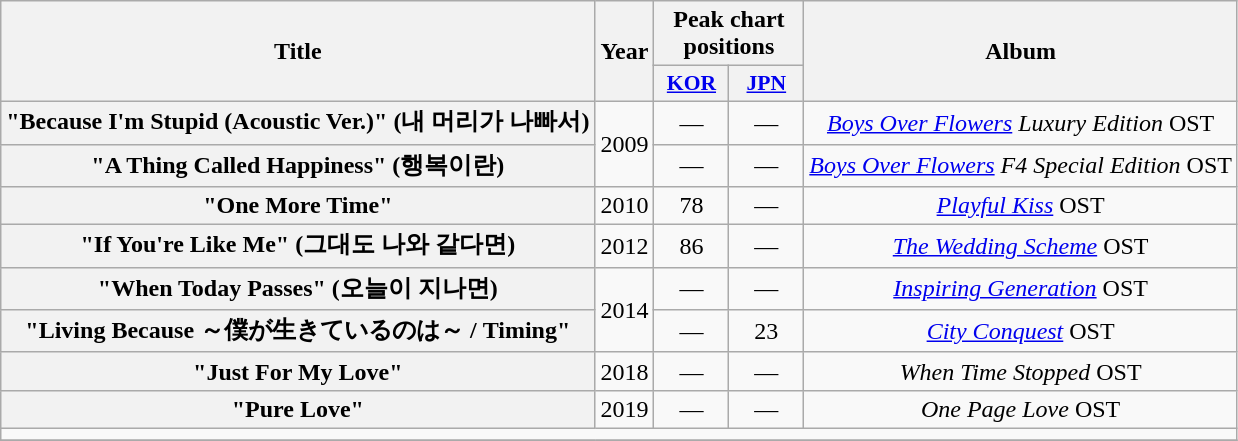<table class="wikitable plainrowheaders" style="text-align:center;">
<tr>
<th scope="col" rowspan="2">Title</th>
<th scope="col" rowspan="2">Year</th>
<th colspan="2" scope="col">Peak chart positions</th>
<th scope="col" rowspan="2">Album</th>
</tr>
<tr>
<th scope="col" style="width:3em;font-size:90%"><a href='#'>KOR</a><br></th>
<th scope="col" style="width:3em;font-size:90%"><a href='#'>JPN</a><br></th>
</tr>
<tr>
<th scope="row">"Because I'm Stupid (Acoustic Ver.)" (내 머리가 나빠서)</th>
<td rowspan="2">2009</td>
<td>—</td>
<td>—</td>
<td><em><a href='#'>Boys Over Flowers</a> Luxury Edition</em> OST</td>
</tr>
<tr>
<th scope=row>"A Thing Called Happiness" (행복이란)</th>
<td>—</td>
<td>—</td>
<td><em><a href='#'>Boys Over Flowers</a> F4 Special Edition</em> OST</td>
</tr>
<tr>
<th scope="row">"One More Time"</th>
<td>2010</td>
<td>78</td>
<td>—</td>
<td><em><a href='#'>Playful Kiss</a></em> OST</td>
</tr>
<tr>
<th scope="row">"If You're Like Me" (그대도 나와 같다면)</th>
<td>2012</td>
<td>86</td>
<td>—</td>
<td><em><a href='#'>The Wedding Scheme</a></em> OST</td>
</tr>
<tr>
<th scope="row">"When Today Passes" (오늘이 지나면)</th>
<td rowspan="2">2014</td>
<td>—</td>
<td>—</td>
<td><em><a href='#'>Inspiring Generation</a></em> OST</td>
</tr>
<tr>
<th scope="row">"Living Because ～僕が生きているのは～ / Timing"</th>
<td>—</td>
<td>23</td>
<td><em><a href='#'>City Conquest</a></em> OST</td>
</tr>
<tr>
<th scope="row">"Just For My Love"</th>
<td>2018</td>
<td>—</td>
<td>—</td>
<td><em>When Time Stopped</em> OST</td>
</tr>
<tr>
<th scope="row">"Pure Love"</th>
<td>2019</td>
<td>—</td>
<td>—</td>
<td><em>One Page Love</em> OST</td>
</tr>
<tr>
<td colspan="5"></td>
</tr>
<tr>
</tr>
</table>
